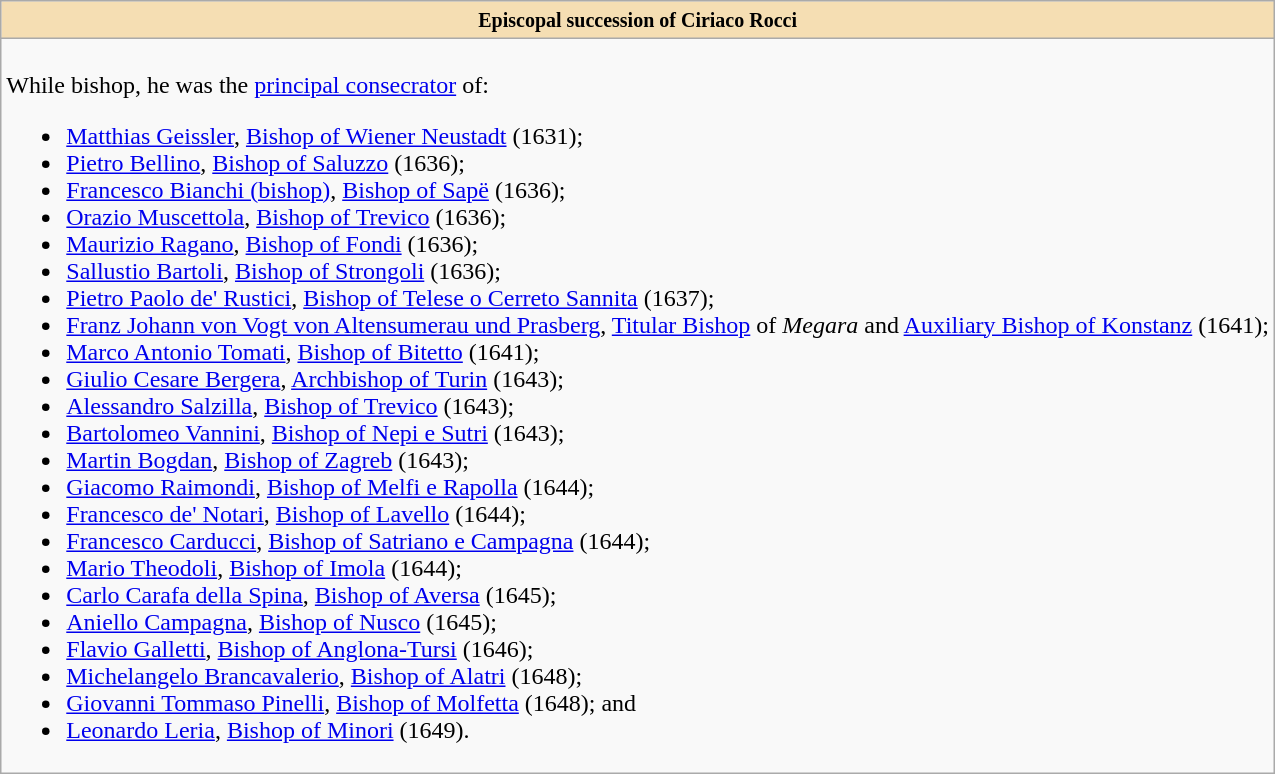<table role="presentation" class="wikitable mw-collapsible mw-collapsed"|>
<tr>
<th style="background:#F5DEB3"><small>Episcopal succession of Ciriaco Rocci</small></th>
</tr>
<tr>
<td><br>While bishop, he was the <a href='#'>principal consecrator</a> of:<ul><li><a href='#'>Matthias Geissler</a>, <a href='#'>Bishop of Wiener Neustadt</a> (1631);</li><li><a href='#'>Pietro Bellino</a>, <a href='#'>Bishop of Saluzzo</a> (1636);</li><li><a href='#'>Francesco Bianchi (bishop)</a>, <a href='#'>Bishop of Sapë</a> (1636);</li><li><a href='#'>Orazio Muscettola</a>, <a href='#'>Bishop of Trevico</a> (1636);</li><li><a href='#'>Maurizio Ragano</a>, <a href='#'>Bishop of Fondi</a> (1636);</li><li><a href='#'>Sallustio Bartoli</a>, <a href='#'>Bishop of Strongoli</a> (1636);</li><li><a href='#'>Pietro Paolo de' Rustici</a>, <a href='#'>Bishop of Telese o Cerreto Sannita</a> (1637);</li><li><a href='#'>Franz Johann von Vogt von Altensumerau und Prasberg</a>, <a href='#'>Titular Bishop</a> of <em>Megara</em> and <a href='#'>Auxiliary Bishop of Konstanz</a> (1641);</li><li><a href='#'>Marco Antonio Tomati</a>, <a href='#'>Bishop of Bitetto</a> (1641);</li><li><a href='#'>Giulio Cesare Bergera</a>, <a href='#'>Archbishop of Turin</a> (1643);</li><li><a href='#'>Alessandro Salzilla</a>, <a href='#'>Bishop of Trevico</a> (1643);</li><li><a href='#'>Bartolomeo Vannini</a>, <a href='#'>Bishop of Nepi e Sutri</a> (1643);</li><li><a href='#'>Martin Bogdan</a>, <a href='#'>Bishop of Zagreb</a> (1643);</li><li><a href='#'>Giacomo Raimondi</a>, <a href='#'>Bishop of Melfi e Rapolla</a> (1644);</li><li><a href='#'>Francesco de' Notari</a>, <a href='#'>Bishop of Lavello</a> (1644);</li><li><a href='#'>Francesco Carducci</a>, <a href='#'>Bishop of Satriano e Campagna</a> (1644);</li><li><a href='#'>Mario Theodoli</a>, <a href='#'>Bishop of Imola</a> (1644);</li><li><a href='#'>Carlo Carafa della Spina</a>, <a href='#'>Bishop of Aversa</a> (1645);</li><li><a href='#'>Aniello Campagna</a>, <a href='#'>Bishop of Nusco</a> (1645);</li><li><a href='#'>Flavio Galletti</a>, <a href='#'>Bishop of Anglona-Tursi</a> (1646);</li><li><a href='#'>Michelangelo Brancavalerio</a>, <a href='#'>Bishop of Alatri</a> (1648);</li><li><a href='#'>Giovanni Tommaso Pinelli</a>, <a href='#'>Bishop of Molfetta</a> (1648); and</li><li><a href='#'>Leonardo Leria</a>, <a href='#'>Bishop of Minori</a> (1649).</li></ul></td>
</tr>
</table>
